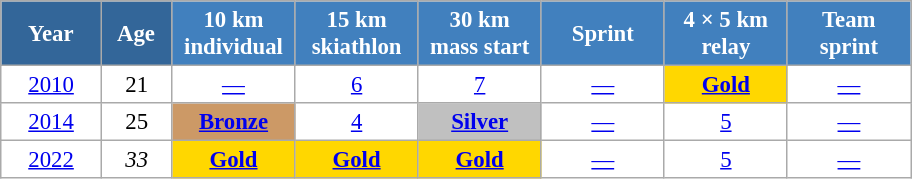<table class="wikitable" style="font-size:95%; text-align:center; border:grey solid 1px; border-collapse:collapse; background:#ffffff;">
<tr>
<th style="background-color:#369; color:white; width:60px;"> Year </th>
<th style="background-color:#369; color:white; width:40px;"> Age </th>
<th style="background-color:#4180be; color:white; width:75px;"> 10 km <br> individual </th>
<th style="background-color:#4180be; color:white; width:75px;"> 15 km <br> skiathlon </th>
<th style="background-color:#4180be; color:white; width:75px;"> 30 km <br> mass start </th>
<th style="background-color:#4180be; color:white; width:75px;"> Sprint </th>
<th style="background-color:#4180be; color:white; width:75px;"> 4 × 5 km <br> relay </th>
<th style="background-color:#4180be; color:white; width:75px;"> Team <br> sprint </th>
</tr>
<tr>
<td><a href='#'>2010</a></td>
<td>21</td>
<td><a href='#'>—</a></td>
<td><a href='#'>6</a></td>
<td><a href='#'>7</a></td>
<td><a href='#'>—</a></td>
<td style="background-color: gold;"><a href='#'><strong>Gold</strong></a></td>
<td><a href='#'>—</a></td>
</tr>
<tr>
<td><a href='#'>2014</a></td>
<td>25</td>
<td style="background-color: #C96;"><a href='#'><strong>Bronze</strong></a></td>
<td><a href='#'>4</a></td>
<td style="background-color: silver;"><a href='#'><strong>Silver</strong></a></td>
<td><a href='#'>—</a></td>
<td><a href='#'>5</a></td>
<td><a href='#'>—</a></td>
</tr>
<tr>
<td><a href='#'>2022</a></td>
<td><em>33</em></td>
<td style="background:gold;"><a href='#'><strong>Gold</strong></a></td>
<td style="background:gold;"><a href='#'><strong>Gold</strong></a></td>
<td style="background:gold;"><a href='#'><strong>Gold</strong></a></td>
<td><a href='#'>—</a></td>
<td><a href='#'>5</a></td>
<td><a href='#'>—</a></td>
</tr>
</table>
